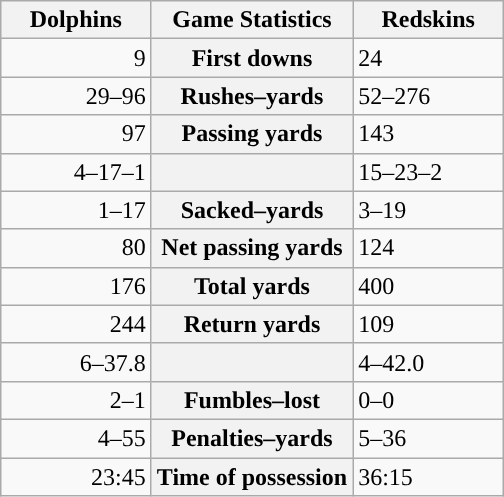<table class="wikitable" style="margin: 1em auto 1em auto">
<tr>
<th style="width:30%;">Dolphins</th>
<th style="width:40%;">Game Statistics</th>
<th style="width:30%;">Redskins</th>
</tr>
<tr>
<td style="text-align:right;">9</td>
<th>First downs</th>
<td>24</td>
</tr>
<tr>
<td style="text-align:right;">29–96</td>
<th>Rushes–yards</th>
<td>52–276</td>
</tr>
<tr>
<td style="text-align:right;">97</td>
<th>Passing yards</th>
<td>143</td>
</tr>
<tr>
<td style="text-align:right;">4–17–1</td>
<th></th>
<td>15–23–2</td>
</tr>
<tr>
<td style="text-align:right;">1–17</td>
<th>Sacked–yards</th>
<td>3–19</td>
</tr>
<tr>
<td style="text-align:right;">80</td>
<th>Net passing yards</th>
<td>124</td>
</tr>
<tr>
<td style="text-align:right;">176</td>
<th>Total yards</th>
<td>400</td>
</tr>
<tr>
<td style="text-align:right;">244</td>
<th>Return yards</th>
<td>109</td>
</tr>
<tr>
<td style="text-align:right;">6–37.8</td>
<th></th>
<td>4–42.0</td>
</tr>
<tr>
<td style="text-align:right;">2–1</td>
<th>Fumbles–lost</th>
<td>0–0</td>
</tr>
<tr>
<td style="text-align:right;">4–55</td>
<th>Penalties–yards</th>
<td>5–36</td>
</tr>
<tr>
<td style="text-align:right;">23:45</td>
<th>Time of possession</th>
<td>36:15</td>
</tr>
</table>
